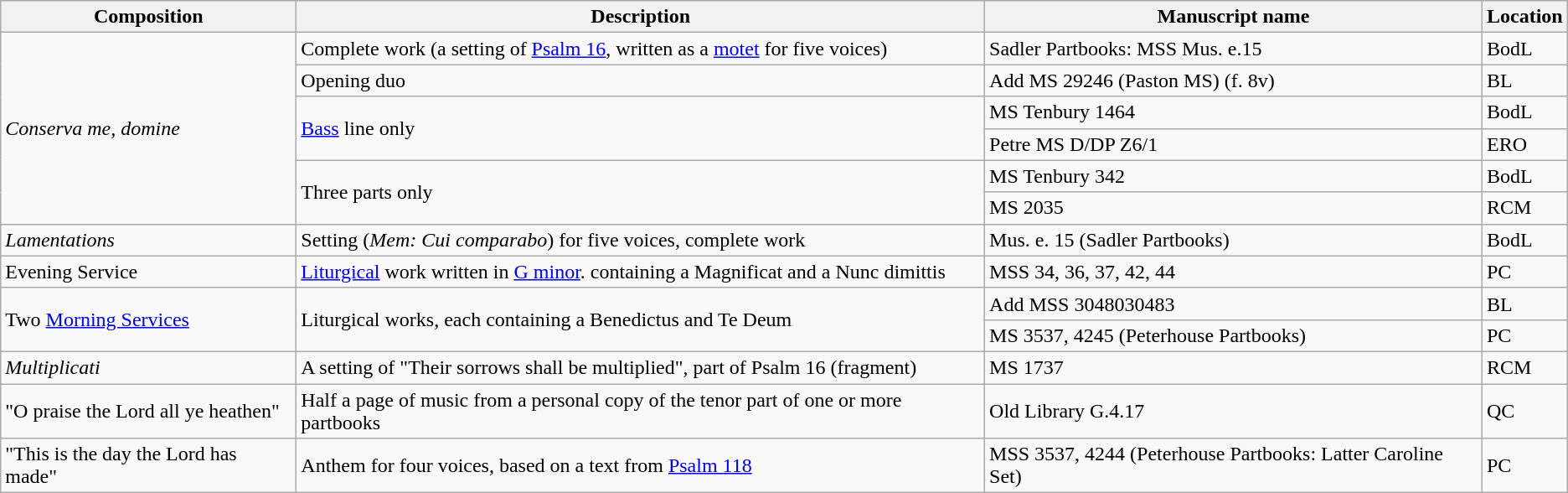<table class="wikitable">
<tr>
<th>Composition</th>
<th>Description</th>
<th>Manuscript name</th>
<th>Location</th>
</tr>
<tr>
<td rowspan="6"><em>Conserva me, domine</em></td>
<td>Complete work (a setting of <a href='#'>Psalm 16</a>, written as a <a href='#'>motet</a> for five voices)</td>
<td>Sadler Partbooks: MSS Mus. e.15</td>
<td>BodL</td>
</tr>
<tr>
<td>Opening duo</td>
<td>Add MS 29246 (Paston MS) (f. 8v)</td>
<td>BL</td>
</tr>
<tr>
<td rowspan="2"><a href='#'>Bass</a> line only</td>
<td>MS Tenbury 1464</td>
<td>BodL</td>
</tr>
<tr>
<td>Petre MS D/DP Z6/1</td>
<td>ERO</td>
</tr>
<tr>
<td rowspan="2">Three parts only</td>
<td>MS Tenbury 342</td>
<td>BodL</td>
</tr>
<tr>
<td>MS 2035</td>
<td>RCM</td>
</tr>
<tr>
<td><em>Lamentations</em></td>
<td>Setting (<em>Mem: Cui comparabo</em>) for five voices, complete work</td>
<td>Mus. e. 15 (Sadler Partbooks)</td>
<td>BodL</td>
</tr>
<tr>
<td>Evening Service</td>
<td><a href='#'>Liturgical</a> work written in <a href='#'>G minor</a>. containing a Magnificat and a Nunc dimittis</td>
<td>MSS 34, 36, 37, 42, 44</td>
<td>PC</td>
</tr>
<tr>
<td rowspan="2">Two <a href='#'>Morning Services</a></td>
<td rowspan="2">Liturgical works, each containing a Benedictus and Te Deum</td>
<td>Add MSS 3048030483</td>
<td>BL</td>
</tr>
<tr>
<td>MS 3537,  4245 (Peterhouse Partbooks)</td>
<td>PC</td>
</tr>
<tr>
<td><em>Multiplicati</em></td>
<td>A setting of "Their sorrows shall be multiplied", part of Psalm 16 (fragment)</td>
<td>MS 1737</td>
<td>RCM</td>
</tr>
<tr>
<td>"O praise the Lord all ye heathen"</td>
<td>Half a page of music from a personal copy of the tenor part of one or more partbooks</td>
<td>Old Library G.4.17</td>
<td>QC</td>
</tr>
<tr>
<td>"This is the day the Lord has made"</td>
<td>Anthem for four voices, based on a text from <a href='#'>Psalm 118</a></td>
<td>MSS 3537, 4244 (Peterhouse Partbooks: Latter Caroline Set)</td>
<td>PC</td>
</tr>
</table>
